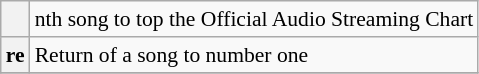<table class="wikitable plainrowheaders sortable" style="font-size:90%;">
<tr>
<th scope=col></th>
<td>nth song to top the Official Audio Streaming Chart</td>
</tr>
<tr>
<th scope=row style="text-align:center;">re</th>
<td>Return of a song to number one</td>
</tr>
<tr>
</tr>
</table>
